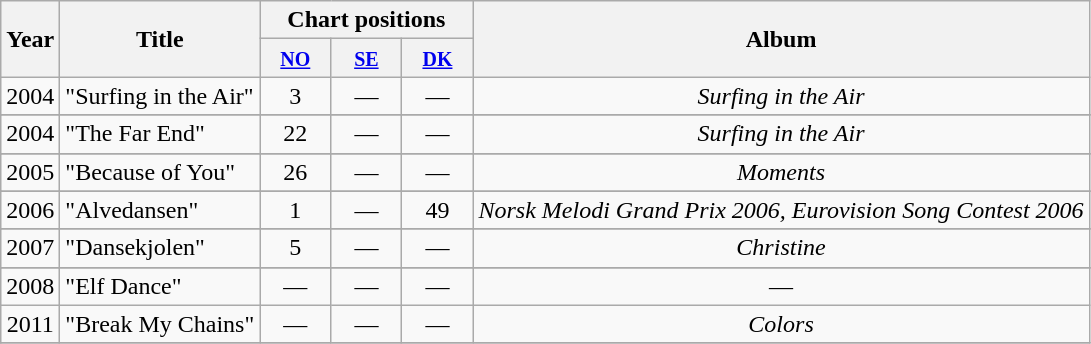<table class="wikitable">
<tr>
<th rowspan="2">Year</th>
<th rowspan="2">Title</th>
<th colspan="3">Chart positions</th>
<th rowspan="2">Album</th>
</tr>
<tr>
<th width="40"><small><a href='#'>NO</a></small></th>
<th width="40"><small><a href='#'>SE</a></small></th>
<th width="40"><small><a href='#'>DK</a></small></th>
</tr>
<tr>
<td align="center" rowspan="1">2004</td>
<td align="left">"Surfing in the Air"</td>
<td align="center">3</td>
<td align="center">—</td>
<td align="center">—</td>
<td align="center" rowspan="1"><em>Surfing in the Air</em></td>
</tr>
<tr>
</tr>
<tr>
<td align="center" rowspan="1">2004</td>
<td align="left">"The Far End"</td>
<td align="center">22</td>
<td align="center">—</td>
<td align="center">—</td>
<td align="center" rowspan="1"><em>Surfing in the Air</em></td>
</tr>
<tr>
</tr>
<tr>
<td align="center" rowspan="1">2005</td>
<td align="left">"Because of You"</td>
<td align="center">26</td>
<td align="center">—</td>
<td align="center">—</td>
<td align="center" rowspan="1"><em>Moments</em></td>
</tr>
<tr>
</tr>
<tr>
<td align="center" rowspan="1">2006</td>
<td align="left">"Alvedansen"</td>
<td align="center">1</td>
<td align="center">—</td>
<td align="center">49</td>
<td align="center" rowspan="1"><em>Norsk Melodi Grand Prix 2006, Eurovision Song Contest 2006</em></td>
</tr>
<tr>
</tr>
<tr>
<td align="center" rowspan="1">2007</td>
<td align="left">"Dansekjolen"</td>
<td align="center">5</td>
<td align="center">—</td>
<td align="center">—</td>
<td align="center" rowspan="1"><em>Christine</em></td>
</tr>
<tr>
</tr>
<tr>
<td align="center" rowspan="1">2008</td>
<td align="left">"Elf Dance"</td>
<td align="center">—</td>
<td align="center">—</td>
<td align="center">—</td>
<td align="center" rowspan="1">—</td>
</tr>
<tr>
<td align="center" rowspan="1">2011</td>
<td align="left">"Break My Chains"</td>
<td align="center">—</td>
<td align="center">—</td>
<td align="center">—</td>
<td align="center" rowspan="1"><em>Colors</em></td>
</tr>
<tr>
</tr>
</table>
